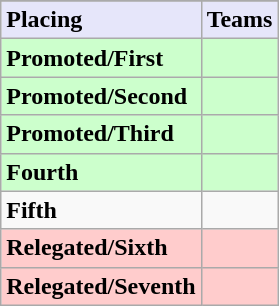<table class=wikitable>
<tr>
</tr>
<tr style="background: #E6E6FA;">
<td><strong>Placing</strong></td>
<td colspan=2 style="text-align:center"><strong>Teams</strong></td>
</tr>
<tr style="background: #ccffcc;">
<td><strong>Promoted/First</strong></td>
<td colspan=2><strong></strong></td>
</tr>
<tr style="background: #ccffcc;">
<td><strong>Promoted/Second</strong></td>
<td colspan=2><strong></strong></td>
</tr>
<tr style="background: #ccffcc;">
<td><strong>Promoted/Third</strong></td>
<td colspan=2><strong></strong></td>
</tr>
<tr style="background: #ccffcc;">
<td><strong>Fourth</strong></td>
<td colspan=2><strong></strong></td>
</tr>
<tr>
<td><strong>Fifth</strong></td>
<td></td>
</tr>
<tr style="background: #ffcccc;">
<td><strong>Relegated/Sixth</strong></td>
<td><em></em></td>
</tr>
<tr style="background: #ffcccc;">
<td><strong>Relegated/Seventh</strong></td>
<td><em></em></td>
</tr>
</table>
